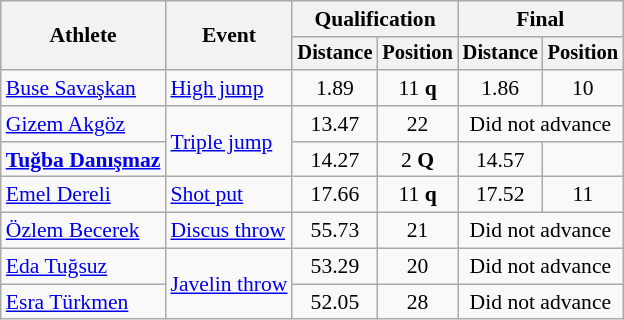<table class=wikitable style=font-size:90%>
<tr>
<th rowspan=2>Athlete</th>
<th rowspan=2>Event</th>
<th colspan=2>Qualification</th>
<th colspan=2>Final</th>
</tr>
<tr style=font-size:95%>
<th>Distance</th>
<th>Position</th>
<th>Distance</th>
<th>Position</th>
</tr>
<tr align=center>
<td align=left><a href='#'>Buse Savaşkan</a></td>
<td align=left><a href='#'>High jump</a></td>
<td>1.89</td>
<td>11 <strong>q</strong></td>
<td>1.86</td>
<td>10</td>
</tr>
<tr align=center>
<td align=left><a href='#'>Gizem Akgöz</a></td>
<td align=left rowspan=2><a href='#'>Triple jump</a></td>
<td>13.47</td>
<td>22</td>
<td colspan=2>Did not advance</td>
</tr>
<tr align=center>
<td align=left><strong><a href='#'>Tuğba Danışmaz</a></strong></td>
<td>14.27</td>
<td>2 <strong>Q</strong></td>
<td>14.57 </td>
<td></td>
</tr>
<tr align=center>
<td align=left><a href='#'>Emel Dereli</a></td>
<td align=left><a href='#'>Shot put</a></td>
<td>17.66</td>
<td>11 <strong>q</strong></td>
<td>17.52</td>
<td>11</td>
</tr>
<tr align=center>
<td align=left><a href='#'>Özlem Becerek</a></td>
<td align=left><a href='#'>Discus throw</a></td>
<td>55.73</td>
<td>21</td>
<td colspan=2>Did not advance</td>
</tr>
<tr align=center>
<td align=left><a href='#'>Eda Tuğsuz</a></td>
<td align=left rowspan=2><a href='#'>Javelin throw</a></td>
<td>53.29</td>
<td>20</td>
<td colspan=2>Did not advance</td>
</tr>
<tr align=center>
<td align=left><a href='#'>Esra Türkmen</a></td>
<td>52.05</td>
<td>28</td>
<td colspan=2>Did not advance</td>
</tr>
</table>
